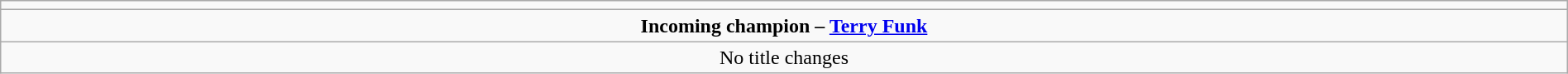<table class="wikitable" style="text-align:center; width:100%;">
<tr>
<td colspan="5"></td>
</tr>
<tr>
<td colspan="5"><strong>Incoming champion – <a href='#'>Terry Funk</a></strong></td>
</tr>
<tr>
<td colspan="5">No title changes</td>
</tr>
</table>
